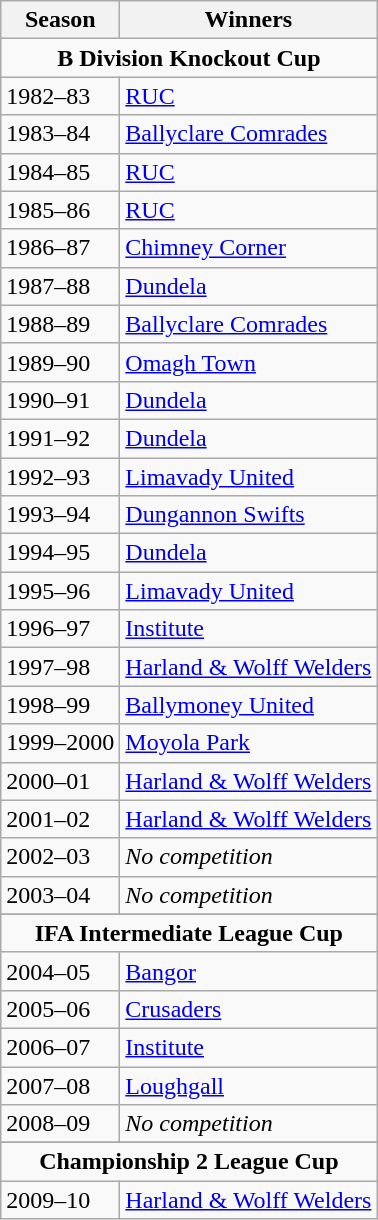<table class="wikitable">
<tr>
<th>Season</th>
<th>Winners</th>
</tr>
<tr>
<td colspan="5" align="center"><strong>B Division Knockout Cup</strong></td>
</tr>
<tr>
<td>1982–83</td>
<td><a href='#'>RUC</a></td>
</tr>
<tr>
<td>1983–84</td>
<td><a href='#'>Ballyclare Comrades</a></td>
</tr>
<tr>
<td>1984–85</td>
<td><a href='#'>RUC</a></td>
</tr>
<tr>
<td>1985–86</td>
<td><a href='#'>RUC</a></td>
</tr>
<tr>
<td>1986–87</td>
<td><a href='#'>Chimney Corner</a></td>
</tr>
<tr>
<td>1987–88</td>
<td><a href='#'>Dundela</a></td>
</tr>
<tr>
<td>1988–89</td>
<td><a href='#'>Ballyclare Comrades</a></td>
</tr>
<tr>
<td>1989–90</td>
<td><a href='#'>Omagh Town</a></td>
</tr>
<tr>
<td>1990–91</td>
<td><a href='#'>Dundela</a></td>
</tr>
<tr>
<td>1991–92</td>
<td><a href='#'>Dundela</a></td>
</tr>
<tr>
<td>1992–93</td>
<td><a href='#'>Limavady United</a></td>
</tr>
<tr>
<td>1993–94</td>
<td><a href='#'>Dungannon Swifts</a></td>
</tr>
<tr>
<td>1994–95</td>
<td><a href='#'>Dundela</a></td>
</tr>
<tr>
<td>1995–96</td>
<td><a href='#'>Limavady United</a></td>
</tr>
<tr>
<td>1996–97</td>
<td><a href='#'>Institute</a></td>
</tr>
<tr>
<td>1997–98</td>
<td><a href='#'>Harland & Wolff Welders</a></td>
</tr>
<tr>
<td>1998–99</td>
<td><a href='#'>Ballymoney United</a></td>
</tr>
<tr>
<td>1999–2000</td>
<td><a href='#'>Moyola Park</a></td>
</tr>
<tr>
<td>2000–01</td>
<td><a href='#'>Harland & Wolff Welders</a></td>
</tr>
<tr>
<td>2001–02</td>
<td><a href='#'>Harland & Wolff Welders</a></td>
</tr>
<tr>
<td>2002–03</td>
<td><em>No competition</em></td>
</tr>
<tr>
<td>2003–04</td>
<td><em>No competition</em></td>
</tr>
<tr>
</tr>
<tr>
<td colspan="5" align="center"><strong>IFA Intermediate League Cup</strong></td>
</tr>
<tr>
<td>2004–05</td>
<td><a href='#'>Bangor</a></td>
</tr>
<tr>
<td>2005–06</td>
<td><a href='#'>Crusaders</a></td>
</tr>
<tr>
<td>2006–07</td>
<td><a href='#'>Institute</a></td>
</tr>
<tr>
<td>2007–08</td>
<td><a href='#'>Loughgall</a></td>
</tr>
<tr>
<td>2008–09</td>
<td><em>No competition</em></td>
</tr>
<tr>
</tr>
<tr>
<td colspan="5" align="center"><strong>Championship 2 League Cup</strong></td>
</tr>
<tr>
<td>2009–10</td>
<td><a href='#'>Harland & Wolff Welders</a></td>
</tr>
</table>
